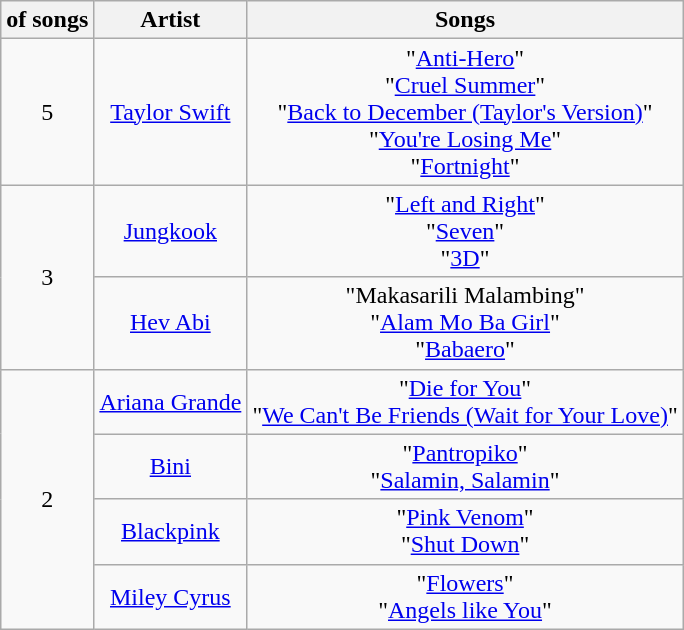<table class="wikitable" style="text-align: center;">
<tr>
<th> of songs</th>
<th>Artist</th>
<th>Songs</th>
</tr>
<tr>
<td>5</td>
<td><a href='#'>Taylor Swift</a></td>
<td>"<a href='#'>Anti-Hero</a>"<br>"<a href='#'>Cruel Summer</a>"<br>"<a href='#'>Back to December (Taylor's Version)</a>"<br>"<a href='#'>You're Losing Me</a>"<br>"<a href='#'>Fortnight</a>"</td>
</tr>
<tr>
<td rowspan="2">3</td>
<td><a href='#'>Jungkook</a></td>
<td>"<a href='#'>Left and Right</a>"<br>"<a href='#'>Seven</a>"<br>"<a href='#'>3D</a>"</td>
</tr>
<tr>
<td><a href='#'>Hev Abi</a></td>
<td>"Makasarili Malambing"<br>"<a href='#'>Alam Mo Ba Girl</a>"<br>"<a href='#'>Babaero</a>"</td>
</tr>
<tr>
<td rowspan="4">2</td>
<td><a href='#'>Ariana Grande</a></td>
<td>"<a href='#'>Die for You</a>"<br>"<a href='#'>We Can't Be Friends (Wait for Your Love)</a>"</td>
</tr>
<tr>
<td><a href='#'>Bini</a></td>
<td>"<a href='#'>Pantropiko</a>"<br>"<a href='#'>Salamin, Salamin</a>"</td>
</tr>
<tr>
<td><a href='#'>Blackpink</a></td>
<td>"<a href='#'>Pink Venom</a>"<br>"<a href='#'>Shut Down</a>"</td>
</tr>
<tr>
<td><a href='#'>Miley Cyrus</a></td>
<td>"<a href='#'>Flowers</a>"<br>"<a href='#'>Angels like You</a>"</td>
</tr>
</table>
